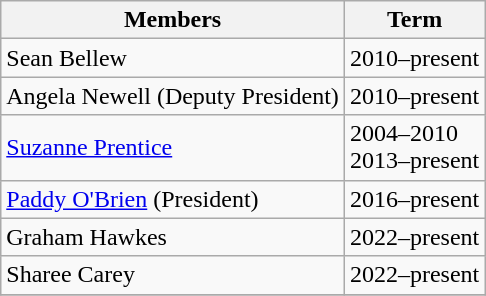<table class="wikitable">
<tr>
<th>Members</th>
<th>Term</th>
</tr>
<tr>
<td>Sean Bellew</td>
<td>2010–present</td>
</tr>
<tr>
<td>Angela Newell (Deputy President)</td>
<td>2010–present</td>
</tr>
<tr>
<td><a href='#'>Suzanne Prentice</a></td>
<td>2004–2010<br>2013–present</td>
</tr>
<tr>
<td><a href='#'>Paddy O'Brien</a> (President)</td>
<td>2016–present</td>
</tr>
<tr>
<td>Graham Hawkes</td>
<td>2022–present</td>
</tr>
<tr>
<td>Sharee Carey</td>
<td>2022–present</td>
</tr>
<tr>
</tr>
</table>
